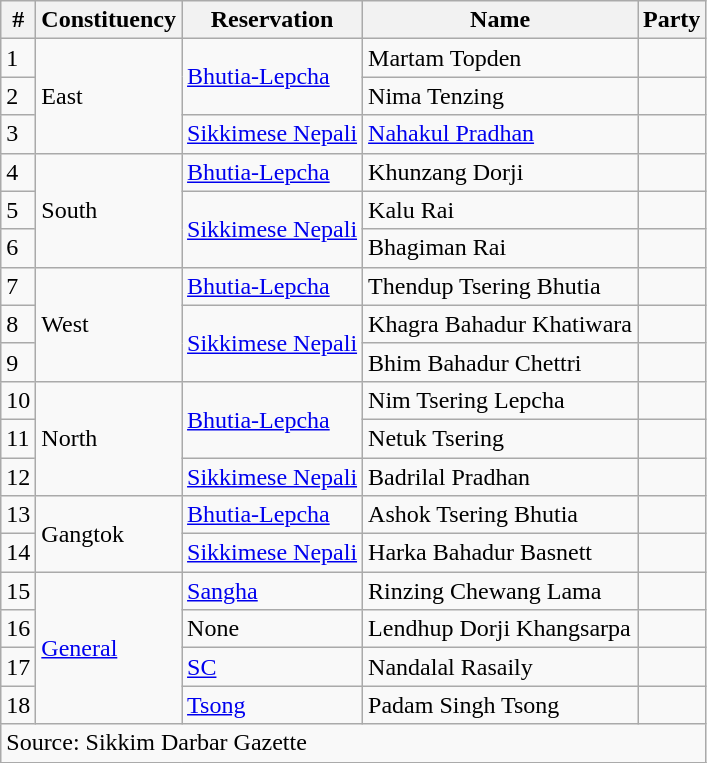<table class="wikitable sortable">
<tr>
<th>#</th>
<th>Constituency</th>
<th>Reservation</th>
<th>Name</th>
<th colspan=2>Party</th>
</tr>
<tr>
<td>1</td>
<td rowspan=3>East</td>
<td rowspan=2><a href='#'>Bhutia-Lepcha</a></td>
<td>Martam Topden</td>
<td></td>
</tr>
<tr>
<td>2</td>
<td>Nima Tenzing</td>
<td></td>
</tr>
<tr>
<td>3</td>
<td><a href='#'>Sikkimese Nepali</a></td>
<td><a href='#'>Nahakul Pradhan</a></td>
<td></td>
</tr>
<tr>
<td>4</td>
<td rowspan=3>South</td>
<td><a href='#'>Bhutia-Lepcha</a></td>
<td>Khunzang Dorji</td>
<td></td>
</tr>
<tr>
<td>5</td>
<td rowspan=2><a href='#'>Sikkimese Nepali</a></td>
<td>Kalu Rai</td>
<td></td>
</tr>
<tr>
<td>6</td>
<td>Bhagiman Rai</td>
<td></td>
</tr>
<tr>
<td>7</td>
<td rowspan=3>West</td>
<td><a href='#'>Bhutia-Lepcha</a></td>
<td>Thendup Tsering Bhutia</td>
<td></td>
</tr>
<tr>
<td>8</td>
<td rowspan=2><a href='#'>Sikkimese Nepali</a></td>
<td>Khagra Bahadur Khatiwara</td>
<td></td>
</tr>
<tr>
<td>9</td>
<td>Bhim Bahadur Chettri</td>
<td></td>
</tr>
<tr>
<td>10</td>
<td rowspan=3>North</td>
<td rowspan=2><a href='#'>Bhutia-Lepcha</a></td>
<td>Nim Tsering Lepcha</td>
<td></td>
</tr>
<tr>
<td>11</td>
<td>Netuk Tsering</td>
<td></td>
</tr>
<tr>
<td>12</td>
<td><a href='#'>Sikkimese Nepali</a></td>
<td>Badrilal Pradhan</td>
<td></td>
</tr>
<tr>
<td>13</td>
<td rowspan=2>Gangtok</td>
<td><a href='#'>Bhutia-Lepcha</a></td>
<td>Ashok Tsering Bhutia</td>
<td></td>
</tr>
<tr>
<td>14</td>
<td><a href='#'>Sikkimese Nepali</a></td>
<td>Harka Bahadur Basnett</td>
<td></td>
</tr>
<tr>
<td>15</td>
<td rowspan=4><a href='#'>General</a></td>
<td><a href='#'>Sangha</a></td>
<td>Rinzing Chewang Lama</td>
<td></td>
</tr>
<tr>
<td>16</td>
<td>None</td>
<td>Lendhup Dorji Khangsarpa</td>
<td></td>
</tr>
<tr>
<td>17</td>
<td><a href='#'>SC</a></td>
<td>Nandalal Rasaily</td>
<td></td>
</tr>
<tr>
<td>18</td>
<td><a href='#'>Tsong</a></td>
<td>Padam Singh Tsong</td>
<td></td>
</tr>
<tr class="sortbottom">
<td colspan=6>Source: Sikkim Darbar Gazette</td>
</tr>
<tr>
</tr>
</table>
